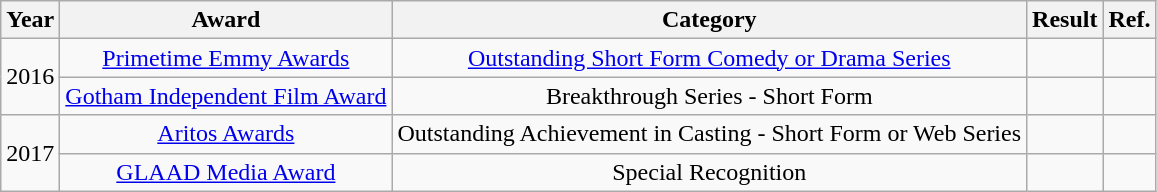<table class="wikitable">
<tr>
<th>Year</th>
<th>Award</th>
<th>Category</th>
<th>Result</th>
<th>Ref.</th>
</tr>
<tr align="center">
<td rowspan="2">2016</td>
<td><a href='#'>Primetime Emmy Awards</a></td>
<td><a href='#'>Outstanding Short Form Comedy or Drama Series</a></td>
<td></td>
<td></td>
</tr>
<tr align="center">
<td><a href='#'>Gotham Independent Film Award</a></td>
<td>Breakthrough Series - Short Form</td>
<td></td>
<td></td>
</tr>
<tr align="center">
<td rowspan="2">2017</td>
<td><a href='#'>Aritos Awards</a></td>
<td>Outstanding Achievement in Casting - Short Form or Web Series</td>
<td></td>
<td></td>
</tr>
<tr align="center">
<td><a href='#'>GLAAD Media Award</a></td>
<td>Special Recognition</td>
<td></td>
<td></td>
</tr>
</table>
